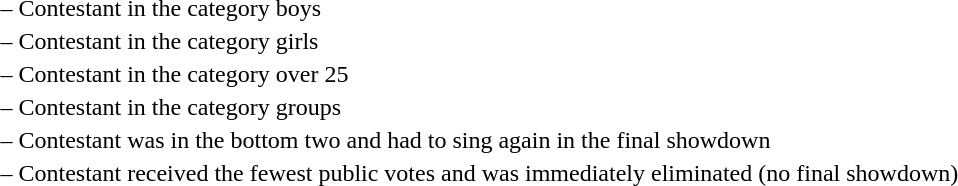<table>
<tr valign="top">
<td> –</td>
<td>Contestant in the category boys</td>
</tr>
<tr valign="top">
<td> –</td>
<td>Contestant in the category girls</td>
</tr>
<tr valign="top">
<td> –</td>
<td>Contestant in the category over 25</td>
</tr>
<tr valign="top">
<td> –</td>
<td>Contestant in the category groups</td>
</tr>
<tr valign="top">
<td> –</td>
<td>Contestant was in the bottom two and had to sing again in the final showdown</td>
</tr>
<tr valign="top">
<td> –</td>
<td>Contestant received the fewest public votes and was immediately eliminated (no final showdown)</td>
</tr>
</table>
